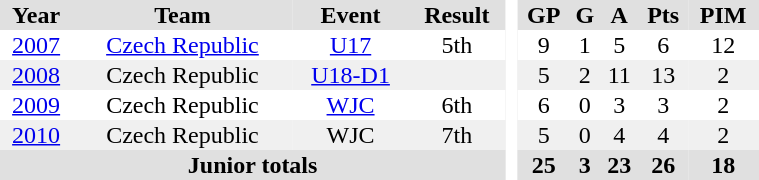<table border="0" cellpadding="1" cellspacing="0" width="40%" style="text-align:center">
<tr ALIGN="center" bgcolor="#e0e0e0">
<th>Year</th>
<th>Team</th>
<th>Event</th>
<th>Result</th>
<th rowspan="99" bgcolor="#ffffff"> </th>
<th>GP</th>
<th>G</th>
<th>A</th>
<th>Pts</th>
<th>PIM</th>
</tr>
<tr ALIGN="center">
<td><a href='#'>2007</a></td>
<td><a href='#'>Czech Republic</a></td>
<td><a href='#'>U17</a></td>
<td>5th</td>
<td>9</td>
<td>1</td>
<td>5</td>
<td>6</td>
<td>12</td>
</tr>
<tr bgcolor="#f0f0f0">
<td><a href='#'>2008</a></td>
<td>Czech Republic</td>
<td><a href='#'>U18-D1</a></td>
<td></td>
<td>5</td>
<td>2</td>
<td>11</td>
<td>13</td>
<td>2</td>
</tr>
<tr>
<td><a href='#'>2009</a></td>
<td>Czech Republic</td>
<td><a href='#'>WJC</a></td>
<td>6th</td>
<td>6</td>
<td>0</td>
<td>3</td>
<td>3</td>
<td>2</td>
</tr>
<tr bgcolor="#f0f0f0">
<td><a href='#'>2010</a></td>
<td>Czech Republic</td>
<td>WJC</td>
<td>7th</td>
<td>5</td>
<td>0</td>
<td>4</td>
<td>4</td>
<td>2</td>
</tr>
<tr ALIGN="center" bgcolor="#e0e0e0">
<th colspan="4">Junior totals</th>
<th>25</th>
<th>3</th>
<th>23</th>
<th>26</th>
<th>18</th>
</tr>
</table>
